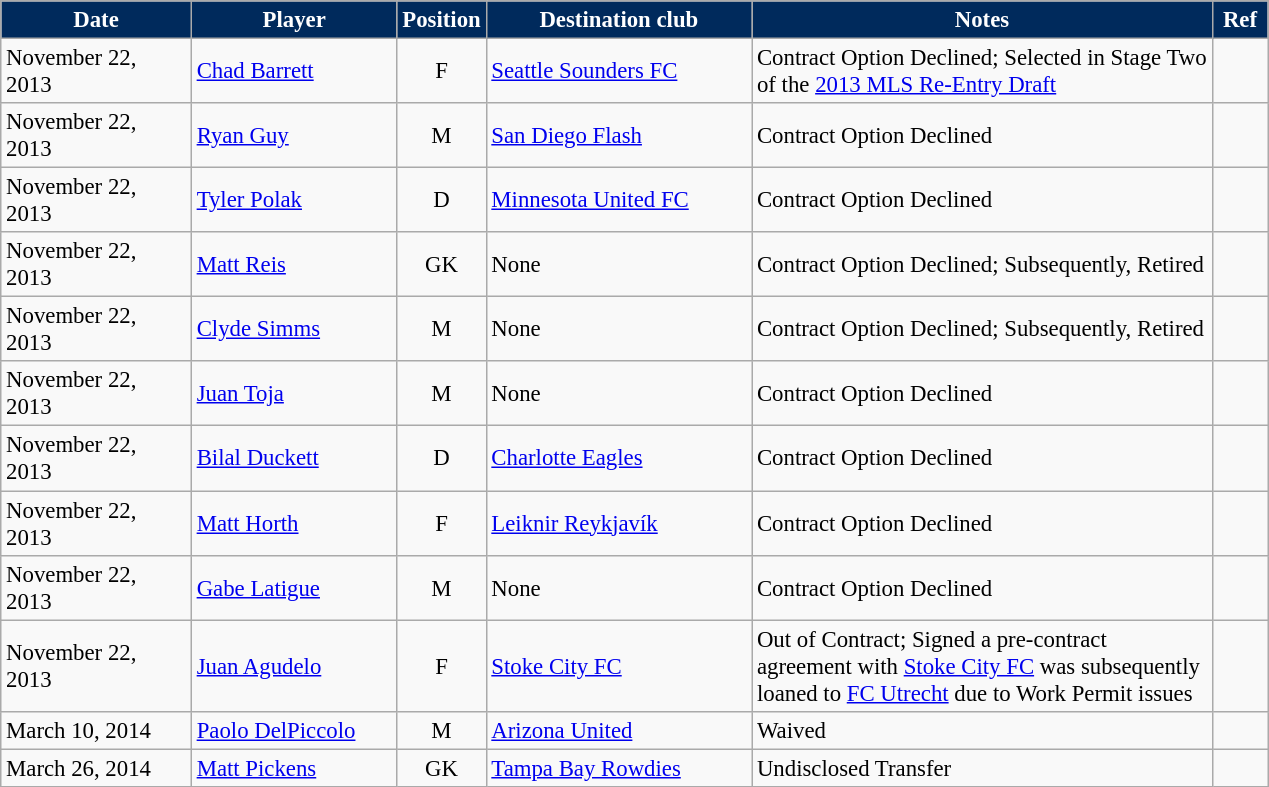<table class="wikitable" style="text-align:left; font-size:95%;">
<tr>
<th style="background:#002A5C; color:white; width:120px;">Date</th>
<th style="background:#002A5C; color:white; width:130px;">Player</th>
<th style="background:#002A5C; color:white; width:50px;">Position</th>
<th style="background:#002A5C; color:white; width:170px;">Destination club</th>
<th style="background:#002A5C; color:white; width:300px;">Notes</th>
<th style="background:#002A5C; color:white; width:30px;">Ref</th>
</tr>
<tr>
<td>November 22, 2013</td>
<td> <a href='#'>Chad Barrett</a></td>
<td align=center>F</td>
<td> <a href='#'>Seattle Sounders FC</a></td>
<td>Contract Option Declined; Selected in Stage Two of the <a href='#'>2013 MLS Re-Entry Draft</a></td>
<td></td>
</tr>
<tr>
<td>November 22, 2013</td>
<td> <a href='#'>Ryan Guy</a></td>
<td align=center>M</td>
<td> <a href='#'>San Diego Flash</a></td>
<td>Contract Option Declined</td>
<td></td>
</tr>
<tr>
<td>November 22, 2013</td>
<td> <a href='#'>Tyler Polak</a></td>
<td align=center>D</td>
<td> <a href='#'>Minnesota United FC</a></td>
<td>Contract Option Declined</td>
<td></td>
</tr>
<tr>
<td>November 22, 2013</td>
<td> <a href='#'>Matt Reis</a></td>
<td align=center>GK</td>
<td>None</td>
<td>Contract Option Declined; Subsequently, Retired</td>
<td></td>
</tr>
<tr>
<td>November 22, 2013</td>
<td> <a href='#'>Clyde Simms</a></td>
<td align=center>M</td>
<td>None</td>
<td>Contract Option Declined; Subsequently, Retired</td>
<td></td>
</tr>
<tr>
<td>November 22, 2013</td>
<td> <a href='#'>Juan Toja</a></td>
<td align=center>M</td>
<td>None</td>
<td>Contract Option Declined</td>
<td></td>
</tr>
<tr>
<td>November 22, 2013</td>
<td> <a href='#'>Bilal Duckett</a></td>
<td align=center>D</td>
<td> <a href='#'>Charlotte Eagles</a></td>
<td>Contract Option Declined</td>
<td></td>
</tr>
<tr>
<td>November 22, 2013</td>
<td> <a href='#'>Matt Horth</a></td>
<td align=center>F</td>
<td> <a href='#'>Leiknir Reykjavík</a></td>
<td>Contract Option Declined</td>
<td></td>
</tr>
<tr>
<td>November 22, 2013</td>
<td> <a href='#'>Gabe Latigue</a></td>
<td align=center>M</td>
<td>None</td>
<td>Contract Option Declined</td>
<td></td>
</tr>
<tr>
<td>November 22, 2013</td>
<td> <a href='#'>Juan Agudelo</a></td>
<td align=center>F</td>
<td> <a href='#'>Stoke City FC</a></td>
<td>Out of Contract; Signed a pre-contract agreement with <a href='#'>Stoke City FC</a> was subsequently loaned to <a href='#'>FC Utrecht</a> due to Work Permit issues</td>
<td></td>
</tr>
<tr>
<td>March 10, 2014</td>
<td> <a href='#'>Paolo DelPiccolo</a></td>
<td align=center>M</td>
<td> <a href='#'>Arizona United</a></td>
<td>Waived</td>
<td></td>
</tr>
<tr>
<td>March 26, 2014</td>
<td> <a href='#'>Matt Pickens</a></td>
<td align=center>GK</td>
<td> <a href='#'>Tampa Bay Rowdies</a></td>
<td>Undisclosed Transfer</td>
<td></td>
</tr>
</table>
